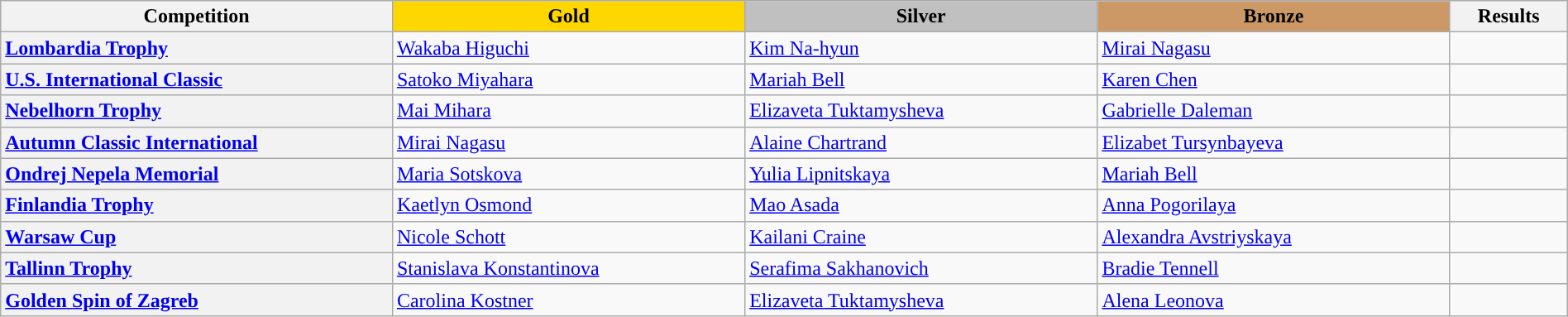<table class="wikitable unsortable" style="text-align:left; width:100%;">
<tr>
<th scope="col" style="text-align:center; width:25%;">Competition</th>
<td scope="col" style="text-align:center; width:22.5%; background:gold"><strong>Gold</strong></td>
<td scope="col" style="text-align:center; width:22.5%; background:silver"><strong>Silver</strong></td>
<td scope="col" style="text-align:center; width:22.5%; background:#c96"><strong>Bronze</strong></td>
<th scope="col" style="text-align:center; width:7.5%;">Results</th>
</tr>
<tr>
<th scope="row" style="text-align:left"> <a href='#'>Lombardia Trophy</a></th>
<td> <a href='#'>Wakaba Higuchi</a></td>
<td> <a href='#'>Kim Na-hyun</a></td>
<td> <a href='#'>Mirai Nagasu</a></td>
<td></td>
</tr>
<tr>
<th scope="row" style="text-align:left"> <a href='#'>U.S. International Classic</a></th>
<td> <a href='#'>Satoko Miyahara</a></td>
<td> <a href='#'>Mariah Bell</a></td>
<td> <a href='#'>Karen Chen</a></td>
<td></td>
</tr>
<tr>
<th scope="row" style="text-align:left"> <a href='#'>Nebelhorn Trophy</a></th>
<td> <a href='#'>Mai Mihara</a></td>
<td> <a href='#'>Elizaveta Tuktamysheva</a></td>
<td> <a href='#'>Gabrielle Daleman</a></td>
<td></td>
</tr>
<tr>
<th scope="row" style="text-align:left"> <a href='#'>Autumn Classic International</a></th>
<td> <a href='#'>Mirai Nagasu</a></td>
<td> <a href='#'>Alaine Chartrand</a></td>
<td> <a href='#'>Elizabet Tursynbayeva</a></td>
<td></td>
</tr>
<tr>
<th scope="row" style="text-align:left"> <a href='#'>Ondrej Nepela Memorial</a></th>
<td> <a href='#'>Maria Sotskova</a></td>
<td> <a href='#'>Yulia Lipnitskaya</a></td>
<td> <a href='#'>Mariah Bell</a></td>
<td></td>
</tr>
<tr>
<th scope="row" style="text-align:left"> <a href='#'>Finlandia Trophy</a></th>
<td> <a href='#'>Kaetlyn Osmond</a></td>
<td> <a href='#'>Mao Asada</a></td>
<td> <a href='#'>Anna Pogorilaya</a></td>
<td></td>
</tr>
<tr>
<th scope="row" style="text-align:left"> <a href='#'>Warsaw Cup</a></th>
<td> <a href='#'>Nicole Schott</a></td>
<td> <a href='#'>Kailani Craine</a></td>
<td> <a href='#'>Alexandra Avstriyskaya</a></td>
<td></td>
</tr>
<tr>
<th scope="row" style="text-align:left"> <a href='#'>Tallinn Trophy</a></th>
<td> <a href='#'>Stanislava Konstantinova</a></td>
<td> <a href='#'>Serafima Sakhanovich</a></td>
<td> <a href='#'>Bradie Tennell</a></td>
<td></td>
</tr>
<tr>
<th scope="row" style="text-align:left"> <a href='#'>Golden Spin of Zagreb</a></th>
<td> <a href='#'>Carolina Kostner</a></td>
<td> <a href='#'>Elizaveta Tuktamysheva</a></td>
<td> <a href='#'>Alena Leonova</a></td>
<td></td>
</tr>
</table>
